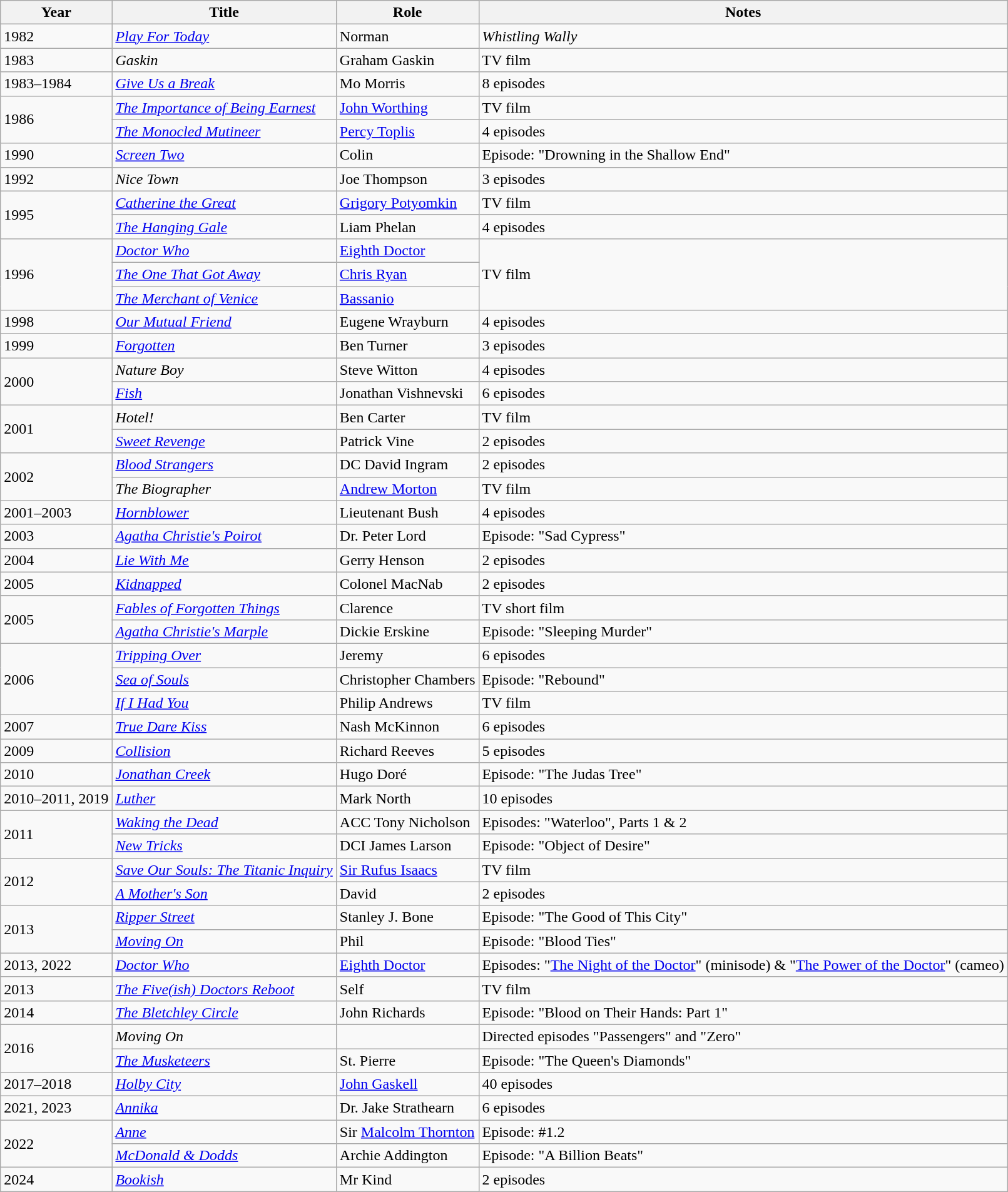<table class="wikitable sortable">
<tr>
<th>Year</th>
<th>Title</th>
<th>Role</th>
<th class="unsortable">Notes</th>
</tr>
<tr>
<td>1982</td>
<td><em><a href='#'>Play For Today</a></em></td>
<td>Norman</td>
<td><em>Whistling Wally</em></td>
</tr>
<tr>
<td>1983</td>
<td><em>Gaskin</em></td>
<td>Graham Gaskin</td>
<td>TV film</td>
</tr>
<tr>
<td>1983–1984</td>
<td><em><a href='#'>Give Us a Break</a></em></td>
<td>Mo Morris</td>
<td>8 episodes</td>
</tr>
<tr>
<td rowspan=2>1986</td>
<td><em><a href='#'>The Importance of Being Earnest</a></em></td>
<td><a href='#'>John Worthing</a></td>
<td>TV film</td>
</tr>
<tr>
<td><em><a href='#'>The Monocled Mutineer</a></em></td>
<td><a href='#'>Percy Toplis</a></td>
<td>4 episodes</td>
</tr>
<tr>
<td>1990</td>
<td><em><a href='#'>Screen Two</a></em></td>
<td>Colin</td>
<td>Episode: "Drowning in the Shallow End"</td>
</tr>
<tr>
<td>1992</td>
<td><em>Nice Town</em></td>
<td>Joe Thompson</td>
<td>3 episodes</td>
</tr>
<tr>
<td rowspan="2">1995</td>
<td><em><a href='#'>Catherine the Great</a></em></td>
<td><a href='#'>Grigory Potyomkin</a></td>
<td>TV film</td>
</tr>
<tr>
<td><em><a href='#'>The Hanging Gale</a></em></td>
<td>Liam Phelan</td>
<td>4 episodes</td>
</tr>
<tr>
<td rowspan="3">1996</td>
<td><em><a href='#'>Doctor Who</a></em></td>
<td><a href='#'>Eighth Doctor</a></td>
<td rowspan="3">TV film</td>
</tr>
<tr>
<td><em><a href='#'>The One That Got Away</a></em></td>
<td><a href='#'>Chris Ryan</a></td>
</tr>
<tr>
<td><em><a href='#'>The Merchant of Venice</a></em></td>
<td><a href='#'>Bassanio</a></td>
</tr>
<tr>
<td>1998</td>
<td><em><a href='#'>Our Mutual Friend</a></em></td>
<td>Eugene Wrayburn</td>
<td>4 episodes</td>
</tr>
<tr>
<td>1999</td>
<td><em><a href='#'>Forgotten</a></em></td>
<td>Ben Turner</td>
<td>3 episodes</td>
</tr>
<tr>
<td rowspan=2>2000</td>
<td><em>Nature Boy</em></td>
<td>Steve Witton</td>
<td>4 episodes</td>
</tr>
<tr>
<td><em><a href='#'>Fish</a></em></td>
<td>Jonathan Vishnevski</td>
<td>6 episodes</td>
</tr>
<tr>
<td rowspan=2>2001</td>
<td><em>Hotel!</em></td>
<td>Ben Carter</td>
<td>TV film</td>
</tr>
<tr>
<td><em><a href='#'>Sweet Revenge</a></em></td>
<td>Patrick Vine</td>
<td>2 episodes</td>
</tr>
<tr>
<td rowspan=2>2002</td>
<td><em><a href='#'>Blood Strangers</a></em></td>
<td>DC David Ingram</td>
<td>2 episodes</td>
</tr>
<tr>
<td><em>The Biographer</em></td>
<td><a href='#'>Andrew Morton</a></td>
<td>TV film</td>
</tr>
<tr>
<td>2001–2003</td>
<td><em><a href='#'>Hornblower</a></em></td>
<td>Lieutenant Bush</td>
<td>4 episodes</td>
</tr>
<tr>
<td>2003</td>
<td><em><a href='#'>Agatha Christie's Poirot</a></em></td>
<td>Dr. Peter Lord</td>
<td>Episode: "Sad Cypress"</td>
</tr>
<tr>
<td>2004</td>
<td><em><a href='#'>Lie With Me</a></em></td>
<td>Gerry Henson</td>
<td>2 episodes</td>
</tr>
<tr>
<td>2005</td>
<td><em><a href='#'>Kidnapped</a></em></td>
<td>Colonel MacNab</td>
<td>2 episodes</td>
</tr>
<tr>
<td rowspan=2>2005</td>
<td><em><a href='#'>Fables of Forgotten Things</a></em></td>
<td>Clarence</td>
<td>TV short film</td>
</tr>
<tr>
<td><em><a href='#'>Agatha Christie's Marple</a></em></td>
<td>Dickie Erskine</td>
<td>Episode: "Sleeping Murder"</td>
</tr>
<tr>
<td rowspan="3">2006</td>
<td><em><a href='#'>Tripping Over</a></em></td>
<td>Jeremy</td>
<td>6 episodes</td>
</tr>
<tr>
<td><em><a href='#'>Sea of Souls</a></em></td>
<td>Christopher Chambers</td>
<td>Episode: "Rebound"</td>
</tr>
<tr>
<td><em><a href='#'>If I Had You</a></em></td>
<td>Philip Andrews</td>
<td>TV film</td>
</tr>
<tr>
<td>2007</td>
<td><em><a href='#'>True Dare Kiss</a></em></td>
<td>Nash McKinnon</td>
<td>6 episodes</td>
</tr>
<tr>
<td>2009</td>
<td><em><a href='#'>Collision</a></em></td>
<td>Richard Reeves</td>
<td>5 episodes</td>
</tr>
<tr>
<td>2010</td>
<td><em><a href='#'>Jonathan Creek</a></em></td>
<td>Hugo Doré</td>
<td>Episode: "The Judas Tree"</td>
</tr>
<tr>
<td>2010–2011, 2019</td>
<td><em><a href='#'>Luther</a></em></td>
<td>Mark North</td>
<td>10 episodes</td>
</tr>
<tr>
<td rowspan=2>2011</td>
<td><em><a href='#'>Waking the Dead</a></em></td>
<td>ACC Tony Nicholson</td>
<td>Episodes: "Waterloo", Parts 1 & 2</td>
</tr>
<tr>
<td><em><a href='#'>New Tricks</a></em></td>
<td>DCI James Larson</td>
<td>Episode: "Object of Desire"</td>
</tr>
<tr>
<td rowspan="2">2012</td>
<td><em><a href='#'>Save Our Souls: The Titanic Inquiry</a></em></td>
<td><a href='#'>Sir Rufus Isaacs</a></td>
<td>TV film</td>
</tr>
<tr>
<td><em><a href='#'>A Mother's Son</a></em></td>
<td>David</td>
<td>2 episodes</td>
</tr>
<tr>
<td rowspan=2>2013</td>
<td><em><a href='#'>Ripper Street</a></em></td>
<td>Stanley J. Bone</td>
<td>Episode: "The Good of This City"</td>
</tr>
<tr>
<td><em><a href='#'>Moving On</a></em></td>
<td>Phil</td>
<td>Episode: "Blood Ties"</td>
</tr>
<tr>
<td>2013, 2022</td>
<td><em><a href='#'>Doctor Who</a></em></td>
<td><a href='#'>Eighth Doctor</a></td>
<td>Episodes: "<a href='#'>The Night of the Doctor</a>" (minisode) & "<a href='#'>The Power of the Doctor</a>" (cameo)</td>
</tr>
<tr>
<td>2013</td>
<td><em><a href='#'>The Five(ish) Doctors Reboot</a></em></td>
<td>Self</td>
<td>TV film</td>
</tr>
<tr>
<td>2014</td>
<td><em><a href='#'>The Bletchley Circle</a></em></td>
<td>John Richards</td>
<td>Episode: "Blood on Their Hands: Part 1"</td>
</tr>
<tr>
<td rowspan="2">2016</td>
<td><em>Moving On</em></td>
<td></td>
<td>Directed episodes "Passengers" and "Zero"</td>
</tr>
<tr>
<td><em><a href='#'>The Musketeers</a></em></td>
<td>St. Pierre</td>
<td>Episode: "The Queen's Diamonds"</td>
</tr>
<tr>
<td>2017–2018</td>
<td><em><a href='#'>Holby City</a></em></td>
<td><a href='#'>John Gaskell</a></td>
<td>40 episodes</td>
</tr>
<tr>
<td>2021, 2023</td>
<td><em><a href='#'>Annika</a></em></td>
<td>Dr. Jake Strathearn</td>
<td>6 episodes</td>
</tr>
<tr>
<td rowspan=2>2022</td>
<td><em><a href='#'>Anne</a></em></td>
<td>Sir <a href='#'>Malcolm Thornton</a></td>
<td>Episode: #1.2</td>
</tr>
<tr>
<td><em><a href='#'>McDonald & Dodds</a></em></td>
<td>Archie Addington</td>
<td>Episode: "A Billion Beats"</td>
</tr>
<tr>
<td>2024</td>
<td><em><a href='#'>Bookish</a></em></td>
<td>Mr Kind</td>
<td>2 episodes</td>
</tr>
</table>
